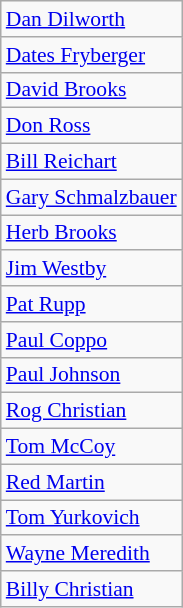<table class=wikitable style=font-size:90%>
<tr>
<td><a href='#'>Dan Dilworth</a></td>
</tr>
<tr>
<td><a href='#'>Dates Fryberger</a></td>
</tr>
<tr>
<td><a href='#'>David Brooks</a></td>
</tr>
<tr>
<td><a href='#'>Don Ross</a></td>
</tr>
<tr>
<td><a href='#'>Bill Reichart</a></td>
</tr>
<tr>
<td><a href='#'>Gary Schmalzbauer</a></td>
</tr>
<tr>
<td><a href='#'>Herb Brooks</a></td>
</tr>
<tr>
<td><a href='#'>Jim Westby</a></td>
</tr>
<tr>
<td><a href='#'>Pat Rupp</a></td>
</tr>
<tr>
<td><a href='#'>Paul Coppo</a></td>
</tr>
<tr>
<td><a href='#'>Paul Johnson</a></td>
</tr>
<tr>
<td><a href='#'>Rog Christian</a></td>
</tr>
<tr>
<td><a href='#'>Tom McCoy</a></td>
</tr>
<tr>
<td><a href='#'>Red Martin</a></td>
</tr>
<tr>
<td><a href='#'>Tom Yurkovich</a></td>
</tr>
<tr>
<td><a href='#'>Wayne Meredith</a></td>
</tr>
<tr>
<td><a href='#'>Billy Christian</a></td>
</tr>
</table>
